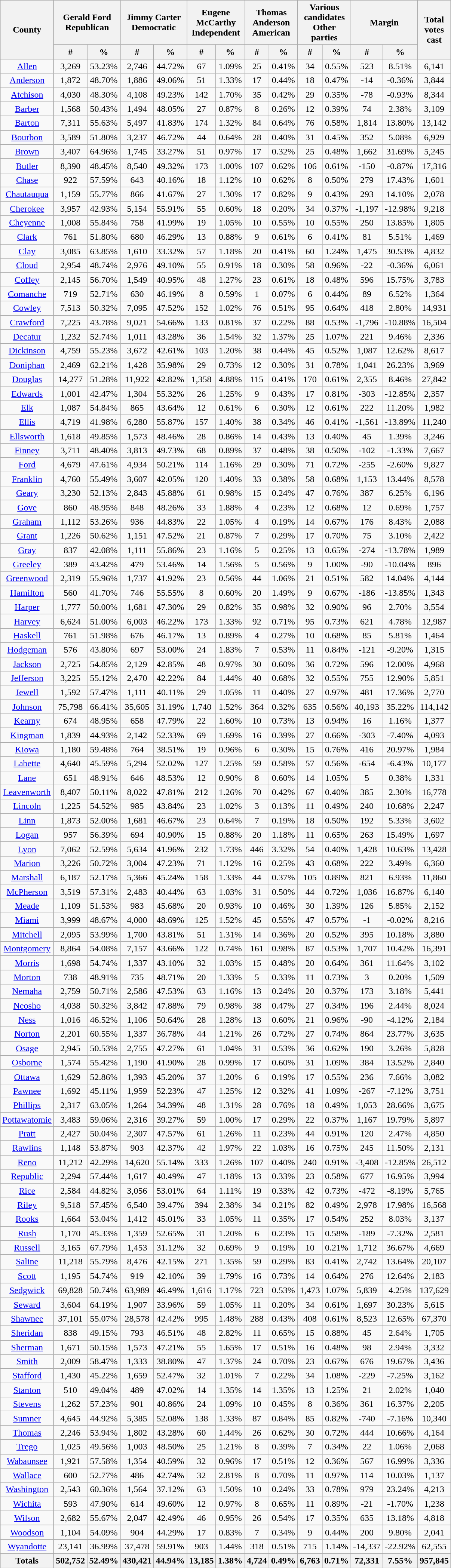<table width="60%"  class="wikitable sortable" style="text-align:center">
<tr>
<th style="text-align:center;" rowspan="2">County</th>
<th style="text-align:center;" colspan="2">Gerald Ford<br>Republican</th>
<th style="text-align:center;" colspan="2">Jimmy Carter<br>Democratic</th>
<th style="text-align:center;" colspan="2">Eugene McCarthy<br>Independent</th>
<th style="text-align:center;" colspan="2">Thomas Anderson<br>American</th>
<th style="text-align:center;" colspan="2">Various candidates<br>Other parties</th>
<th style="text-align:center;" colspan="2">Margin</th>
<th style="text-align:center;" rowspan="2">Total votes cast</th>
</tr>
<tr>
<th style="text-align:center;" data-sort-type="number">#</th>
<th style="text-align:center;" data-sort-type="number">%</th>
<th style="text-align:center;" data-sort-type="number">#</th>
<th style="text-align:center;" data-sort-type="number">%</th>
<th style="text-align:center;" data-sort-type="number">#</th>
<th style="text-align:center;" data-sort-type="number">%</th>
<th style="text-align:center;" data-sort-type="number">#</th>
<th style="text-align:center;" data-sort-type="number">%</th>
<th style="text-align:center;" data-sort-type="number">#</th>
<th style="text-align:center;" data-sort-type="number">%</th>
<th style="text-align:center;" data-sort-type="number">#</th>
<th style="text-align:center;" data-sort-type="number">%</th>
</tr>
<tr style="text-align:center;">
<td><a href='#'>Allen</a></td>
<td>3,269</td>
<td>53.23%</td>
<td>2,746</td>
<td>44.72%</td>
<td>67</td>
<td>1.09%</td>
<td>25</td>
<td>0.41%</td>
<td>34</td>
<td>0.55%</td>
<td>523</td>
<td>8.51%</td>
<td>6,141</td>
</tr>
<tr style="text-align:center;">
<td><a href='#'>Anderson</a></td>
<td>1,872</td>
<td>48.70%</td>
<td>1,886</td>
<td>49.06%</td>
<td>51</td>
<td>1.33%</td>
<td>17</td>
<td>0.44%</td>
<td>18</td>
<td>0.47%</td>
<td>-14</td>
<td>-0.36%</td>
<td>3,844</td>
</tr>
<tr style="text-align:center;">
<td><a href='#'>Atchison</a></td>
<td>4,030</td>
<td>48.30%</td>
<td>4,108</td>
<td>49.23%</td>
<td>142</td>
<td>1.70%</td>
<td>35</td>
<td>0.42%</td>
<td>29</td>
<td>0.35%</td>
<td>-78</td>
<td>-0.93%</td>
<td>8,344</td>
</tr>
<tr style="text-align:center;">
<td><a href='#'>Barber</a></td>
<td>1,568</td>
<td>50.43%</td>
<td>1,494</td>
<td>48.05%</td>
<td>27</td>
<td>0.87%</td>
<td>8</td>
<td>0.26%</td>
<td>12</td>
<td>0.39%</td>
<td>74</td>
<td>2.38%</td>
<td>3,109</td>
</tr>
<tr style="text-align:center;">
<td><a href='#'>Barton</a></td>
<td>7,311</td>
<td>55.63%</td>
<td>5,497</td>
<td>41.83%</td>
<td>174</td>
<td>1.32%</td>
<td>84</td>
<td>0.64%</td>
<td>76</td>
<td>0.58%</td>
<td>1,814</td>
<td>13.80%</td>
<td>13,142</td>
</tr>
<tr style="text-align:center;">
<td><a href='#'>Bourbon</a></td>
<td>3,589</td>
<td>51.80%</td>
<td>3,237</td>
<td>46.72%</td>
<td>44</td>
<td>0.64%</td>
<td>28</td>
<td>0.40%</td>
<td>31</td>
<td>0.45%</td>
<td>352</td>
<td>5.08%</td>
<td>6,929</td>
</tr>
<tr style="text-align:center;">
<td><a href='#'>Brown</a></td>
<td>3,407</td>
<td>64.96%</td>
<td>1,745</td>
<td>33.27%</td>
<td>51</td>
<td>0.97%</td>
<td>17</td>
<td>0.32%</td>
<td>25</td>
<td>0.48%</td>
<td>1,662</td>
<td>31.69%</td>
<td>5,245</td>
</tr>
<tr style="text-align:center;">
<td><a href='#'>Butler</a></td>
<td>8,390</td>
<td>48.45%</td>
<td>8,540</td>
<td>49.32%</td>
<td>173</td>
<td>1.00%</td>
<td>107</td>
<td>0.62%</td>
<td>106</td>
<td>0.61%</td>
<td>-150</td>
<td>-0.87%</td>
<td>17,316</td>
</tr>
<tr style="text-align:center;">
<td><a href='#'>Chase</a></td>
<td>922</td>
<td>57.59%</td>
<td>643</td>
<td>40.16%</td>
<td>18</td>
<td>1.12%</td>
<td>10</td>
<td>0.62%</td>
<td>8</td>
<td>0.50%</td>
<td>279</td>
<td>17.43%</td>
<td>1,601</td>
</tr>
<tr style="text-align:center;">
<td><a href='#'>Chautauqua</a></td>
<td>1,159</td>
<td>55.77%</td>
<td>866</td>
<td>41.67%</td>
<td>27</td>
<td>1.30%</td>
<td>17</td>
<td>0.82%</td>
<td>9</td>
<td>0.43%</td>
<td>293</td>
<td>14.10%</td>
<td>2,078</td>
</tr>
<tr style="text-align:center;">
<td><a href='#'>Cherokee</a></td>
<td>3,957</td>
<td>42.93%</td>
<td>5,154</td>
<td>55.91%</td>
<td>55</td>
<td>0.60%</td>
<td>18</td>
<td>0.20%</td>
<td>34</td>
<td>0.37%</td>
<td>-1,197</td>
<td>-12.98%</td>
<td>9,218</td>
</tr>
<tr style="text-align:center;">
<td><a href='#'>Cheyenne</a></td>
<td>1,008</td>
<td>55.84%</td>
<td>758</td>
<td>41.99%</td>
<td>19</td>
<td>1.05%</td>
<td>10</td>
<td>0.55%</td>
<td>10</td>
<td>0.55%</td>
<td>250</td>
<td>13.85%</td>
<td>1,805</td>
</tr>
<tr style="text-align:center;">
<td><a href='#'>Clark</a></td>
<td>761</td>
<td>51.80%</td>
<td>680</td>
<td>46.29%</td>
<td>13</td>
<td>0.88%</td>
<td>9</td>
<td>0.61%</td>
<td>6</td>
<td>0.41%</td>
<td>81</td>
<td>5.51%</td>
<td>1,469</td>
</tr>
<tr style="text-align:center;">
<td><a href='#'>Clay</a></td>
<td>3,085</td>
<td>63.85%</td>
<td>1,610</td>
<td>33.32%</td>
<td>57</td>
<td>1.18%</td>
<td>20</td>
<td>0.41%</td>
<td>60</td>
<td>1.24%</td>
<td>1,475</td>
<td>30.53%</td>
<td>4,832</td>
</tr>
<tr style="text-align:center;">
<td><a href='#'>Cloud</a></td>
<td>2,954</td>
<td>48.74%</td>
<td>2,976</td>
<td>49.10%</td>
<td>55</td>
<td>0.91%</td>
<td>18</td>
<td>0.30%</td>
<td>58</td>
<td>0.96%</td>
<td>-22</td>
<td>-0.36%</td>
<td>6,061</td>
</tr>
<tr style="text-align:center;">
<td><a href='#'>Coffey</a></td>
<td>2,145</td>
<td>56.70%</td>
<td>1,549</td>
<td>40.95%</td>
<td>48</td>
<td>1.27%</td>
<td>23</td>
<td>0.61%</td>
<td>18</td>
<td>0.48%</td>
<td>596</td>
<td>15.75%</td>
<td>3,783</td>
</tr>
<tr style="text-align:center;">
<td><a href='#'>Comanche</a></td>
<td>719</td>
<td>52.71%</td>
<td>630</td>
<td>46.19%</td>
<td>8</td>
<td>0.59%</td>
<td>1</td>
<td>0.07%</td>
<td>6</td>
<td>0.44%</td>
<td>89</td>
<td>6.52%</td>
<td>1,364</td>
</tr>
<tr style="text-align:center;">
<td><a href='#'>Cowley</a></td>
<td>7,513</td>
<td>50.32%</td>
<td>7,095</td>
<td>47.52%</td>
<td>152</td>
<td>1.02%</td>
<td>76</td>
<td>0.51%</td>
<td>95</td>
<td>0.64%</td>
<td>418</td>
<td>2.80%</td>
<td>14,931</td>
</tr>
<tr style="text-align:center;">
<td><a href='#'>Crawford</a></td>
<td>7,225</td>
<td>43.78%</td>
<td>9,021</td>
<td>54.66%</td>
<td>133</td>
<td>0.81%</td>
<td>37</td>
<td>0.22%</td>
<td>88</td>
<td>0.53%</td>
<td>-1,796</td>
<td>-10.88%</td>
<td>16,504</td>
</tr>
<tr style="text-align:center;">
<td><a href='#'>Decatur</a></td>
<td>1,232</td>
<td>52.74%</td>
<td>1,011</td>
<td>43.28%</td>
<td>36</td>
<td>1.54%</td>
<td>32</td>
<td>1.37%</td>
<td>25</td>
<td>1.07%</td>
<td>221</td>
<td>9.46%</td>
<td>2,336</td>
</tr>
<tr style="text-align:center;">
<td><a href='#'>Dickinson</a></td>
<td>4,759</td>
<td>55.23%</td>
<td>3,672</td>
<td>42.61%</td>
<td>103</td>
<td>1.20%</td>
<td>38</td>
<td>0.44%</td>
<td>45</td>
<td>0.52%</td>
<td>1,087</td>
<td>12.62%</td>
<td>8,617</td>
</tr>
<tr style="text-align:center;">
<td><a href='#'>Doniphan</a></td>
<td>2,469</td>
<td>62.21%</td>
<td>1,428</td>
<td>35.98%</td>
<td>29</td>
<td>0.73%</td>
<td>12</td>
<td>0.30%</td>
<td>31</td>
<td>0.78%</td>
<td>1,041</td>
<td>26.23%</td>
<td>3,969</td>
</tr>
<tr style="text-align:center;">
<td><a href='#'>Douglas</a></td>
<td>14,277</td>
<td>51.28%</td>
<td>11,922</td>
<td>42.82%</td>
<td>1,358</td>
<td>4.88%</td>
<td>115</td>
<td>0.41%</td>
<td>170</td>
<td>0.61%</td>
<td>2,355</td>
<td>8.46%</td>
<td>27,842</td>
</tr>
<tr style="text-align:center;">
<td><a href='#'>Edwards</a></td>
<td>1,001</td>
<td>42.47%</td>
<td>1,304</td>
<td>55.32%</td>
<td>26</td>
<td>1.25%</td>
<td>9</td>
<td>0.43%</td>
<td>17</td>
<td>0.81%</td>
<td>-303</td>
<td>-12.85%</td>
<td>2,357</td>
</tr>
<tr style="text-align:center;">
<td><a href='#'>Elk</a></td>
<td>1,087</td>
<td>54.84%</td>
<td>865</td>
<td>43.64%</td>
<td>12</td>
<td>0.61%</td>
<td>6</td>
<td>0.30%</td>
<td>12</td>
<td>0.61%</td>
<td>222</td>
<td>11.20%</td>
<td>1,982</td>
</tr>
<tr style="text-align:center;">
<td><a href='#'>Ellis</a></td>
<td>4,719</td>
<td>41.98%</td>
<td>6,280</td>
<td>55.87%</td>
<td>157</td>
<td>1.40%</td>
<td>38</td>
<td>0.34%</td>
<td>46</td>
<td>0.41%</td>
<td>-1,561</td>
<td>-13.89%</td>
<td>11,240</td>
</tr>
<tr style="text-align:center;">
<td><a href='#'>Ellsworth</a></td>
<td>1,618</td>
<td>49.85%</td>
<td>1,573</td>
<td>48.46%</td>
<td>28</td>
<td>0.86%</td>
<td>14</td>
<td>0.43%</td>
<td>13</td>
<td>0.40%</td>
<td>45</td>
<td>1.39%</td>
<td>3,246</td>
</tr>
<tr style="text-align:center;">
<td><a href='#'>Finney</a></td>
<td>3,711</td>
<td>48.40%</td>
<td>3,813</td>
<td>49.73%</td>
<td>68</td>
<td>0.89%</td>
<td>37</td>
<td>0.48%</td>
<td>38</td>
<td>0.50%</td>
<td>-102</td>
<td>-1.33%</td>
<td>7,667</td>
</tr>
<tr style="text-align:center;">
<td><a href='#'>Ford</a></td>
<td>4,679</td>
<td>47.61%</td>
<td>4,934</td>
<td>50.21%</td>
<td>114</td>
<td>1.16%</td>
<td>29</td>
<td>0.30%</td>
<td>71</td>
<td>0.72%</td>
<td>-255</td>
<td>-2.60%</td>
<td>9,827</td>
</tr>
<tr style="text-align:center;">
<td><a href='#'>Franklin</a></td>
<td>4,760</td>
<td>55.49%</td>
<td>3,607</td>
<td>42.05%</td>
<td>120</td>
<td>1.40%</td>
<td>33</td>
<td>0.38%</td>
<td>58</td>
<td>0.68%</td>
<td>1,153</td>
<td>13.44%</td>
<td>8,578</td>
</tr>
<tr style="text-align:center;">
<td><a href='#'>Geary</a></td>
<td>3,230</td>
<td>52.13%</td>
<td>2,843</td>
<td>45.88%</td>
<td>61</td>
<td>0.98%</td>
<td>15</td>
<td>0.24%</td>
<td>47</td>
<td>0.76%</td>
<td>387</td>
<td>6.25%</td>
<td>6,196</td>
</tr>
<tr style="text-align:center;">
<td><a href='#'>Gove</a></td>
<td>860</td>
<td>48.95%</td>
<td>848</td>
<td>48.26%</td>
<td>33</td>
<td>1.88%</td>
<td>4</td>
<td>0.23%</td>
<td>12</td>
<td>0.68%</td>
<td>12</td>
<td>0.69%</td>
<td>1,757</td>
</tr>
<tr style="text-align:center;">
<td><a href='#'>Graham</a></td>
<td>1,112</td>
<td>53.26%</td>
<td>936</td>
<td>44.83%</td>
<td>22</td>
<td>1.05%</td>
<td>4</td>
<td>0.19%</td>
<td>14</td>
<td>0.67%</td>
<td>176</td>
<td>8.43%</td>
<td>2,088</td>
</tr>
<tr style="text-align:center;">
<td><a href='#'>Grant</a></td>
<td>1,226</td>
<td>50.62%</td>
<td>1,151</td>
<td>47.52%</td>
<td>21</td>
<td>0.87%</td>
<td>7</td>
<td>0.29%</td>
<td>17</td>
<td>0.70%</td>
<td>75</td>
<td>3.10%</td>
<td>2,422</td>
</tr>
<tr style="text-align:center;">
<td><a href='#'>Gray</a></td>
<td>837</td>
<td>42.08%</td>
<td>1,111</td>
<td>55.86%</td>
<td>23</td>
<td>1.16%</td>
<td>5</td>
<td>0.25%</td>
<td>13</td>
<td>0.65%</td>
<td>-274</td>
<td>-13.78%</td>
<td>1,989</td>
</tr>
<tr style="text-align:center;">
<td><a href='#'>Greeley</a></td>
<td>389</td>
<td>43.42%</td>
<td>479</td>
<td>53.46%</td>
<td>14</td>
<td>1.56%</td>
<td>5</td>
<td>0.56%</td>
<td>9</td>
<td>1.00%</td>
<td>-90</td>
<td>-10.04%</td>
<td>896</td>
</tr>
<tr style="text-align:center;">
<td><a href='#'>Greenwood</a></td>
<td>2,319</td>
<td>55.96%</td>
<td>1,737</td>
<td>41.92%</td>
<td>23</td>
<td>0.56%</td>
<td>44</td>
<td>1.06%</td>
<td>21</td>
<td>0.51%</td>
<td>582</td>
<td>14.04%</td>
<td>4,144</td>
</tr>
<tr style="text-align:center;">
<td><a href='#'>Hamilton</a></td>
<td>560</td>
<td>41.70%</td>
<td>746</td>
<td>55.55%</td>
<td>8</td>
<td>0.60%</td>
<td>20</td>
<td>1.49%</td>
<td>9</td>
<td>0.67%</td>
<td>-186</td>
<td>-13.85%</td>
<td>1,343</td>
</tr>
<tr style="text-align:center;">
<td><a href='#'>Harper</a></td>
<td>1,777</td>
<td>50.00%</td>
<td>1,681</td>
<td>47.30%</td>
<td>29</td>
<td>0.82%</td>
<td>35</td>
<td>0.98%</td>
<td>32</td>
<td>0.90%</td>
<td>96</td>
<td>2.70%</td>
<td>3,554</td>
</tr>
<tr style="text-align:center;">
<td><a href='#'>Harvey</a></td>
<td>6,624</td>
<td>51.00%</td>
<td>6,003</td>
<td>46.22%</td>
<td>173</td>
<td>1.33%</td>
<td>92</td>
<td>0.71%</td>
<td>95</td>
<td>0.73%</td>
<td>621</td>
<td>4.78%</td>
<td>12,987</td>
</tr>
<tr style="text-align:center;">
<td><a href='#'>Haskell</a></td>
<td>761</td>
<td>51.98%</td>
<td>676</td>
<td>46.17%</td>
<td>13</td>
<td>0.89%</td>
<td>4</td>
<td>0.27%</td>
<td>10</td>
<td>0.68%</td>
<td>85</td>
<td>5.81%</td>
<td>1,464</td>
</tr>
<tr style="text-align:center;">
<td><a href='#'>Hodgeman</a></td>
<td>576</td>
<td>43.80%</td>
<td>697</td>
<td>53.00%</td>
<td>24</td>
<td>1.83%</td>
<td>7</td>
<td>0.53%</td>
<td>11</td>
<td>0.84%</td>
<td>-121</td>
<td>-9.20%</td>
<td>1,315</td>
</tr>
<tr style="text-align:center;">
<td><a href='#'>Jackson</a></td>
<td>2,725</td>
<td>54.85%</td>
<td>2,129</td>
<td>42.85%</td>
<td>48</td>
<td>0.97%</td>
<td>30</td>
<td>0.60%</td>
<td>36</td>
<td>0.72%</td>
<td>596</td>
<td>12.00%</td>
<td>4,968</td>
</tr>
<tr style="text-align:center;">
<td><a href='#'>Jefferson</a></td>
<td>3,225</td>
<td>55.12%</td>
<td>2,470</td>
<td>42.22%</td>
<td>84</td>
<td>1.44%</td>
<td>40</td>
<td>0.68%</td>
<td>32</td>
<td>0.55%</td>
<td>755</td>
<td>12.90%</td>
<td>5,851</td>
</tr>
<tr style="text-align:center;">
<td><a href='#'>Jewell</a></td>
<td>1,592</td>
<td>57.47%</td>
<td>1,111</td>
<td>40.11%</td>
<td>29</td>
<td>1.05%</td>
<td>11</td>
<td>0.40%</td>
<td>27</td>
<td>0.97%</td>
<td>481</td>
<td>17.36%</td>
<td>2,770</td>
</tr>
<tr style="text-align:center;">
<td><a href='#'>Johnson</a></td>
<td>75,798</td>
<td>66.41%</td>
<td>35,605</td>
<td>31.19%</td>
<td>1,740</td>
<td>1.52%</td>
<td>364</td>
<td>0.32%</td>
<td>635</td>
<td>0.56%</td>
<td>40,193</td>
<td>35.22%</td>
<td>114,142</td>
</tr>
<tr style="text-align:center;">
<td><a href='#'>Kearny</a></td>
<td>674</td>
<td>48.95%</td>
<td>658</td>
<td>47.79%</td>
<td>22</td>
<td>1.60%</td>
<td>10</td>
<td>0.73%</td>
<td>13</td>
<td>0.94%</td>
<td>16</td>
<td>1.16%</td>
<td>1,377</td>
</tr>
<tr style="text-align:center;">
<td><a href='#'>Kingman</a></td>
<td>1,839</td>
<td>44.93%</td>
<td>2,142</td>
<td>52.33%</td>
<td>69</td>
<td>1.69%</td>
<td>16</td>
<td>0.39%</td>
<td>27</td>
<td>0.66%</td>
<td>-303</td>
<td>-7.40%</td>
<td>4,093</td>
</tr>
<tr style="text-align:center;">
<td><a href='#'>Kiowa</a></td>
<td>1,180</td>
<td>59.48%</td>
<td>764</td>
<td>38.51%</td>
<td>19</td>
<td>0.96%</td>
<td>6</td>
<td>0.30%</td>
<td>15</td>
<td>0.76%</td>
<td>416</td>
<td>20.97%</td>
<td>1,984</td>
</tr>
<tr style="text-align:center;">
<td><a href='#'>Labette</a></td>
<td>4,640</td>
<td>45.59%</td>
<td>5,294</td>
<td>52.02%</td>
<td>127</td>
<td>1.25%</td>
<td>59</td>
<td>0.58%</td>
<td>57</td>
<td>0.56%</td>
<td>-654</td>
<td>-6.43%</td>
<td>10,177</td>
</tr>
<tr style="text-align:center;">
<td><a href='#'>Lane</a></td>
<td>651</td>
<td>48.91%</td>
<td>646</td>
<td>48.53%</td>
<td>12</td>
<td>0.90%</td>
<td>8</td>
<td>0.60%</td>
<td>14</td>
<td>1.05%</td>
<td>5</td>
<td>0.38%</td>
<td>1,331</td>
</tr>
<tr style="text-align:center;">
<td><a href='#'>Leavenworth</a></td>
<td>8,407</td>
<td>50.11%</td>
<td>8,022</td>
<td>47.81%</td>
<td>212</td>
<td>1.26%</td>
<td>70</td>
<td>0.42%</td>
<td>67</td>
<td>0.40%</td>
<td>385</td>
<td>2.30%</td>
<td>16,778</td>
</tr>
<tr style="text-align:center;">
<td><a href='#'>Lincoln</a></td>
<td>1,225</td>
<td>54.52%</td>
<td>985</td>
<td>43.84%</td>
<td>23</td>
<td>1.02%</td>
<td>3</td>
<td>0.13%</td>
<td>11</td>
<td>0.49%</td>
<td>240</td>
<td>10.68%</td>
<td>2,247</td>
</tr>
<tr style="text-align:center;">
<td><a href='#'>Linn</a></td>
<td>1,873</td>
<td>52.00%</td>
<td>1,681</td>
<td>46.67%</td>
<td>23</td>
<td>0.64%</td>
<td>7</td>
<td>0.19%</td>
<td>18</td>
<td>0.50%</td>
<td>192</td>
<td>5.33%</td>
<td>3,602</td>
</tr>
<tr style="text-align:center;">
<td><a href='#'>Logan</a></td>
<td>957</td>
<td>56.39%</td>
<td>694</td>
<td>40.90%</td>
<td>15</td>
<td>0.88%</td>
<td>20</td>
<td>1.18%</td>
<td>11</td>
<td>0.65%</td>
<td>263</td>
<td>15.49%</td>
<td>1,697</td>
</tr>
<tr style="text-align:center;">
<td><a href='#'>Lyon</a></td>
<td>7,062</td>
<td>52.59%</td>
<td>5,634</td>
<td>41.96%</td>
<td>232</td>
<td>1.73%</td>
<td>446</td>
<td>3.32%</td>
<td>54</td>
<td>0.40%</td>
<td>1,428</td>
<td>10.63%</td>
<td>13,428</td>
</tr>
<tr style="text-align:center;">
<td><a href='#'>Marion</a></td>
<td>3,226</td>
<td>50.72%</td>
<td>3,004</td>
<td>47.23%</td>
<td>71</td>
<td>1.12%</td>
<td>16</td>
<td>0.25%</td>
<td>43</td>
<td>0.68%</td>
<td>222</td>
<td>3.49%</td>
<td>6,360</td>
</tr>
<tr style="text-align:center;">
<td><a href='#'>Marshall</a></td>
<td>6,187</td>
<td>52.17%</td>
<td>5,366</td>
<td>45.24%</td>
<td>158</td>
<td>1.33%</td>
<td>44</td>
<td>0.37%</td>
<td>105</td>
<td>0.89%</td>
<td>821</td>
<td>6.93%</td>
<td>11,860</td>
</tr>
<tr style="text-align:center;">
<td><a href='#'>McPherson</a></td>
<td>3,519</td>
<td>57.31%</td>
<td>2,483</td>
<td>40.44%</td>
<td>63</td>
<td>1.03%</td>
<td>31</td>
<td>0.50%</td>
<td>44</td>
<td>0.72%</td>
<td>1,036</td>
<td>16.87%</td>
<td>6,140</td>
</tr>
<tr style="text-align:center;">
<td><a href='#'>Meade</a></td>
<td>1,109</td>
<td>51.53%</td>
<td>983</td>
<td>45.68%</td>
<td>20</td>
<td>0.93%</td>
<td>10</td>
<td>0.46%</td>
<td>30</td>
<td>1.39%</td>
<td>126</td>
<td>5.85%</td>
<td>2,152</td>
</tr>
<tr style="text-align:center;">
<td><a href='#'>Miami</a></td>
<td>3,999</td>
<td>48.67%</td>
<td>4,000</td>
<td>48.69%</td>
<td>125</td>
<td>1.52%</td>
<td>45</td>
<td>0.55%</td>
<td>47</td>
<td>0.57%</td>
<td>-1</td>
<td>-0.02%</td>
<td>8,216</td>
</tr>
<tr style="text-align:center;">
<td><a href='#'>Mitchell</a></td>
<td>2,095</td>
<td>53.99%</td>
<td>1,700</td>
<td>43.81%</td>
<td>51</td>
<td>1.31%</td>
<td>14</td>
<td>0.36%</td>
<td>20</td>
<td>0.52%</td>
<td>395</td>
<td>10.18%</td>
<td>3,880</td>
</tr>
<tr style="text-align:center;">
<td><a href='#'>Montgomery</a></td>
<td>8,864</td>
<td>54.08%</td>
<td>7,157</td>
<td>43.66%</td>
<td>122</td>
<td>0.74%</td>
<td>161</td>
<td>0.98%</td>
<td>87</td>
<td>0.53%</td>
<td>1,707</td>
<td>10.42%</td>
<td>16,391</td>
</tr>
<tr style="text-align:center;">
<td><a href='#'>Morris</a></td>
<td>1,698</td>
<td>54.74%</td>
<td>1,337</td>
<td>43.10%</td>
<td>32</td>
<td>1.03%</td>
<td>15</td>
<td>0.48%</td>
<td>20</td>
<td>0.64%</td>
<td>361</td>
<td>11.64%</td>
<td>3,102</td>
</tr>
<tr style="text-align:center;">
<td><a href='#'>Morton</a></td>
<td>738</td>
<td>48.91%</td>
<td>735</td>
<td>48.71%</td>
<td>20</td>
<td>1.33%</td>
<td>5</td>
<td>0.33%</td>
<td>11</td>
<td>0.73%</td>
<td>3</td>
<td>0.20%</td>
<td>1,509</td>
</tr>
<tr style="text-align:center;">
<td><a href='#'>Nemaha</a></td>
<td>2,759</td>
<td>50.71%</td>
<td>2,586</td>
<td>47.53%</td>
<td>63</td>
<td>1.16%</td>
<td>13</td>
<td>0.24%</td>
<td>20</td>
<td>0.37%</td>
<td>173</td>
<td>3.18%</td>
<td>5,441</td>
</tr>
<tr style="text-align:center;">
<td><a href='#'>Neosho</a></td>
<td>4,038</td>
<td>50.32%</td>
<td>3,842</td>
<td>47.88%</td>
<td>79</td>
<td>0.98%</td>
<td>38</td>
<td>0.47%</td>
<td>27</td>
<td>0.34%</td>
<td>196</td>
<td>2.44%</td>
<td>8,024</td>
</tr>
<tr style="text-align:center;">
<td><a href='#'>Ness</a></td>
<td>1,016</td>
<td>46.52%</td>
<td>1,106</td>
<td>50.64%</td>
<td>28</td>
<td>1.28%</td>
<td>13</td>
<td>0.60%</td>
<td>21</td>
<td>0.96%</td>
<td>-90</td>
<td>-4.12%</td>
<td>2,184</td>
</tr>
<tr style="text-align:center;">
<td><a href='#'>Norton</a></td>
<td>2,201</td>
<td>60.55%</td>
<td>1,337</td>
<td>36.78%</td>
<td>44</td>
<td>1.21%</td>
<td>26</td>
<td>0.72%</td>
<td>27</td>
<td>0.74%</td>
<td>864</td>
<td>23.77%</td>
<td>3,635</td>
</tr>
<tr style="text-align:center;">
<td><a href='#'>Osage</a></td>
<td>2,945</td>
<td>50.53%</td>
<td>2,755</td>
<td>47.27%</td>
<td>61</td>
<td>1.04%</td>
<td>31</td>
<td>0.53%</td>
<td>36</td>
<td>0.62%</td>
<td>190</td>
<td>3.26%</td>
<td>5,828</td>
</tr>
<tr style="text-align:center;">
<td><a href='#'>Osborne</a></td>
<td>1,574</td>
<td>55.42%</td>
<td>1,190</td>
<td>41.90%</td>
<td>28</td>
<td>0.99%</td>
<td>17</td>
<td>0.60%</td>
<td>31</td>
<td>1.09%</td>
<td>384</td>
<td>13.52%</td>
<td>2,840</td>
</tr>
<tr style="text-align:center;">
<td><a href='#'>Ottawa</a></td>
<td>1,629</td>
<td>52.86%</td>
<td>1,393</td>
<td>45.20%</td>
<td>37</td>
<td>1.20%</td>
<td>6</td>
<td>0.19%</td>
<td>17</td>
<td>0.55%</td>
<td>236</td>
<td>7.66%</td>
<td>3,082</td>
</tr>
<tr style="text-align:center;">
<td><a href='#'>Pawnee</a></td>
<td>1,692</td>
<td>45.11%</td>
<td>1,959</td>
<td>52.23%</td>
<td>47</td>
<td>1.25%</td>
<td>12</td>
<td>0.32%</td>
<td>41</td>
<td>1.09%</td>
<td>-267</td>
<td>-7.12%</td>
<td>3,751</td>
</tr>
<tr style="text-align:center;">
<td><a href='#'>Phillips</a></td>
<td>2,317</td>
<td>63.05%</td>
<td>1,264</td>
<td>34.39%</td>
<td>48</td>
<td>1.31%</td>
<td>28</td>
<td>0.76%</td>
<td>18</td>
<td>0.49%</td>
<td>1,053</td>
<td>28.66%</td>
<td>3,675</td>
</tr>
<tr style="text-align:center;">
<td><a href='#'>Pottawatomie</a></td>
<td>3,483</td>
<td>59.06%</td>
<td>2,316</td>
<td>39.27%</td>
<td>59</td>
<td>1.00%</td>
<td>17</td>
<td>0.29%</td>
<td>22</td>
<td>0.37%</td>
<td>1,167</td>
<td>19.79%</td>
<td>5,897</td>
</tr>
<tr style="text-align:center;">
<td><a href='#'>Pratt</a></td>
<td>2,427</td>
<td>50.04%</td>
<td>2,307</td>
<td>47.57%</td>
<td>61</td>
<td>1.26%</td>
<td>11</td>
<td>0.23%</td>
<td>44</td>
<td>0.91%</td>
<td>120</td>
<td>2.47%</td>
<td>4,850</td>
</tr>
<tr style="text-align:center;">
<td><a href='#'>Rawlins</a></td>
<td>1,148</td>
<td>53.87%</td>
<td>903</td>
<td>42.37%</td>
<td>42</td>
<td>1.97%</td>
<td>22</td>
<td>1.03%</td>
<td>16</td>
<td>0.75%</td>
<td>245</td>
<td>11.50%</td>
<td>2,131</td>
</tr>
<tr style="text-align:center;">
<td><a href='#'>Reno</a></td>
<td>11,212</td>
<td>42.29%</td>
<td>14,620</td>
<td>55.14%</td>
<td>333</td>
<td>1.26%</td>
<td>107</td>
<td>0.40%</td>
<td>240</td>
<td>0.91%</td>
<td>-3,408</td>
<td>-12.85%</td>
<td>26,512</td>
</tr>
<tr style="text-align:center;">
<td><a href='#'>Republic</a></td>
<td>2,294</td>
<td>57.44%</td>
<td>1,617</td>
<td>40.49%</td>
<td>47</td>
<td>1.18%</td>
<td>13</td>
<td>0.33%</td>
<td>23</td>
<td>0.58%</td>
<td>677</td>
<td>16.95%</td>
<td>3,994</td>
</tr>
<tr style="text-align:center;">
<td><a href='#'>Rice</a></td>
<td>2,584</td>
<td>44.82%</td>
<td>3,056</td>
<td>53.01%</td>
<td>64</td>
<td>1.11%</td>
<td>19</td>
<td>0.33%</td>
<td>42</td>
<td>0.73%</td>
<td>-472</td>
<td>-8.19%</td>
<td>5,765</td>
</tr>
<tr style="text-align:center;">
<td><a href='#'>Riley</a></td>
<td>9,518</td>
<td>57.45%</td>
<td>6,540</td>
<td>39.47%</td>
<td>394</td>
<td>2.38%</td>
<td>34</td>
<td>0.21%</td>
<td>82</td>
<td>0.49%</td>
<td>2,978</td>
<td>17.98%</td>
<td>16,568</td>
</tr>
<tr style="text-align:center;">
<td><a href='#'>Rooks</a></td>
<td>1,664</td>
<td>53.04%</td>
<td>1,412</td>
<td>45.01%</td>
<td>33</td>
<td>1.05%</td>
<td>11</td>
<td>0.35%</td>
<td>17</td>
<td>0.54%</td>
<td>252</td>
<td>8.03%</td>
<td>3,137</td>
</tr>
<tr style="text-align:center;">
<td><a href='#'>Rush</a></td>
<td>1,170</td>
<td>45.33%</td>
<td>1,359</td>
<td>52.65%</td>
<td>31</td>
<td>1.20%</td>
<td>6</td>
<td>0.23%</td>
<td>15</td>
<td>0.58%</td>
<td>-189</td>
<td>-7.32%</td>
<td>2,581</td>
</tr>
<tr style="text-align:center;">
<td><a href='#'>Russell</a></td>
<td>3,165</td>
<td>67.79%</td>
<td>1,453</td>
<td>31.12%</td>
<td>32</td>
<td>0.69%</td>
<td>9</td>
<td>0.19%</td>
<td>10</td>
<td>0.21%</td>
<td>1,712</td>
<td>36.67%</td>
<td>4,669</td>
</tr>
<tr style="text-align:center;">
<td><a href='#'>Saline</a></td>
<td>11,218</td>
<td>55.79%</td>
<td>8,476</td>
<td>42.15%</td>
<td>271</td>
<td>1.35%</td>
<td>59</td>
<td>0.29%</td>
<td>83</td>
<td>0.41%</td>
<td>2,742</td>
<td>13.64%</td>
<td>20,107</td>
</tr>
<tr style="text-align:center;">
<td><a href='#'>Scott</a></td>
<td>1,195</td>
<td>54.74%</td>
<td>919</td>
<td>42.10%</td>
<td>39</td>
<td>1.79%</td>
<td>16</td>
<td>0.73%</td>
<td>14</td>
<td>0.64%</td>
<td>276</td>
<td>12.64%</td>
<td>2,183</td>
</tr>
<tr style="text-align:center;">
<td><a href='#'>Sedgwick</a></td>
<td>69,828</td>
<td>50.74%</td>
<td>63,989</td>
<td>46.49%</td>
<td>1,616</td>
<td>1.17%</td>
<td>723</td>
<td>0.53%</td>
<td>1,473</td>
<td>1.07%</td>
<td>5,839</td>
<td>4.25%</td>
<td>137,629</td>
</tr>
<tr style="text-align:center;">
<td><a href='#'>Seward</a></td>
<td>3,604</td>
<td>64.19%</td>
<td>1,907</td>
<td>33.96%</td>
<td>59</td>
<td>1.05%</td>
<td>11</td>
<td>0.20%</td>
<td>34</td>
<td>0.61%</td>
<td>1,697</td>
<td>30.23%</td>
<td>5,615</td>
</tr>
<tr style="text-align:center;">
<td><a href='#'>Shawnee</a></td>
<td>37,101</td>
<td>55.07%</td>
<td>28,578</td>
<td>42.42%</td>
<td>995</td>
<td>1.48%</td>
<td>288</td>
<td>0.43%</td>
<td>408</td>
<td>0.61%</td>
<td>8,523</td>
<td>12.65%</td>
<td>67,370</td>
</tr>
<tr style="text-align:center;">
<td><a href='#'>Sheridan</a></td>
<td>838</td>
<td>49.15%</td>
<td>793</td>
<td>46.51%</td>
<td>48</td>
<td>2.82%</td>
<td>11</td>
<td>0.65%</td>
<td>15</td>
<td>0.88%</td>
<td>45</td>
<td>2.64%</td>
<td>1,705</td>
</tr>
<tr style="text-align:center;">
<td><a href='#'>Sherman</a></td>
<td>1,671</td>
<td>50.15%</td>
<td>1,573</td>
<td>47.21%</td>
<td>55</td>
<td>1.65%</td>
<td>17</td>
<td>0.51%</td>
<td>16</td>
<td>0.48%</td>
<td>98</td>
<td>2.94%</td>
<td>3,332</td>
</tr>
<tr style="text-align:center;">
<td><a href='#'>Smith</a></td>
<td>2,009</td>
<td>58.47%</td>
<td>1,333</td>
<td>38.80%</td>
<td>47</td>
<td>1.37%</td>
<td>24</td>
<td>0.70%</td>
<td>23</td>
<td>0.67%</td>
<td>676</td>
<td>19.67%</td>
<td>3,436</td>
</tr>
<tr style="text-align:center;">
<td><a href='#'>Stafford</a></td>
<td>1,430</td>
<td>45.22%</td>
<td>1,659</td>
<td>52.47%</td>
<td>32</td>
<td>1.01%</td>
<td>7</td>
<td>0.22%</td>
<td>34</td>
<td>1.08%</td>
<td>-229</td>
<td>-7.25%</td>
<td>3,162</td>
</tr>
<tr style="text-align:center;">
<td><a href='#'>Stanton</a></td>
<td>510</td>
<td>49.04%</td>
<td>489</td>
<td>47.02%</td>
<td>14</td>
<td>1.35%</td>
<td>14</td>
<td>1.35%</td>
<td>13</td>
<td>1.25%</td>
<td>21</td>
<td>2.02%</td>
<td>1,040</td>
</tr>
<tr style="text-align:center;">
<td><a href='#'>Stevens</a></td>
<td>1,262</td>
<td>57.23%</td>
<td>901</td>
<td>40.86%</td>
<td>24</td>
<td>1.09%</td>
<td>10</td>
<td>0.45%</td>
<td>8</td>
<td>0.36%</td>
<td>361</td>
<td>16.37%</td>
<td>2,205</td>
</tr>
<tr style="text-align:center;">
<td><a href='#'>Sumner</a></td>
<td>4,645</td>
<td>44.92%</td>
<td>5,385</td>
<td>52.08%</td>
<td>138</td>
<td>1.33%</td>
<td>87</td>
<td>0.84%</td>
<td>85</td>
<td>0.82%</td>
<td>-740</td>
<td>-7.16%</td>
<td>10,340</td>
</tr>
<tr style="text-align:center;">
<td><a href='#'>Thomas</a></td>
<td>2,246</td>
<td>53.94%</td>
<td>1,802</td>
<td>43.28%</td>
<td>60</td>
<td>1.44%</td>
<td>26</td>
<td>0.62%</td>
<td>30</td>
<td>0.72%</td>
<td>444</td>
<td>10.66%</td>
<td>4,164</td>
</tr>
<tr style="text-align:center;">
<td><a href='#'>Trego</a></td>
<td>1,025</td>
<td>49.56%</td>
<td>1,003</td>
<td>48.50%</td>
<td>25</td>
<td>1.21%</td>
<td>8</td>
<td>0.39%</td>
<td>7</td>
<td>0.34%</td>
<td>22</td>
<td>1.06%</td>
<td>2,068</td>
</tr>
<tr style="text-align:center;">
<td><a href='#'>Wabaunsee</a></td>
<td>1,921</td>
<td>57.58%</td>
<td>1,354</td>
<td>40.59%</td>
<td>32</td>
<td>0.96%</td>
<td>17</td>
<td>0.51%</td>
<td>12</td>
<td>0.36%</td>
<td>567</td>
<td>16.99%</td>
<td>3,336</td>
</tr>
<tr style="text-align:center;">
<td><a href='#'>Wallace</a></td>
<td>600</td>
<td>52.77%</td>
<td>486</td>
<td>42.74%</td>
<td>32</td>
<td>2.81%</td>
<td>8</td>
<td>0.70%</td>
<td>11</td>
<td>0.97%</td>
<td>114</td>
<td>10.03%</td>
<td>1,137</td>
</tr>
<tr style="text-align:center;">
<td><a href='#'>Washington</a></td>
<td>2,543</td>
<td>60.36%</td>
<td>1,564</td>
<td>37.12%</td>
<td>63</td>
<td>1.50%</td>
<td>10</td>
<td>0.24%</td>
<td>33</td>
<td>0.78%</td>
<td>979</td>
<td>23.24%</td>
<td>4,213</td>
</tr>
<tr style="text-align:center;">
<td><a href='#'>Wichita</a></td>
<td>593</td>
<td>47.90%</td>
<td>614</td>
<td>49.60%</td>
<td>12</td>
<td>0.97%</td>
<td>8</td>
<td>0.65%</td>
<td>11</td>
<td>0.89%</td>
<td>-21</td>
<td>-1.70%</td>
<td>1,238</td>
</tr>
<tr style="text-align:center;">
<td><a href='#'>Wilson</a></td>
<td>2,682</td>
<td>55.67%</td>
<td>2,047</td>
<td>42.49%</td>
<td>46</td>
<td>0.95%</td>
<td>26</td>
<td>0.54%</td>
<td>17</td>
<td>0.35%</td>
<td>635</td>
<td>13.18%</td>
<td>4,818</td>
</tr>
<tr style="text-align:center;">
<td><a href='#'>Woodson</a></td>
<td>1,104</td>
<td>54.09%</td>
<td>904</td>
<td>44.29%</td>
<td>17</td>
<td>0.83%</td>
<td>7</td>
<td>0.34%</td>
<td>9</td>
<td>0.44%</td>
<td>200</td>
<td>9.80%</td>
<td>2,041</td>
</tr>
<tr style="text-align:center;">
<td><a href='#'>Wyandotte</a></td>
<td>23,141</td>
<td>36.99%</td>
<td>37,478</td>
<td>59.91%</td>
<td>903</td>
<td>1.44%</td>
<td>318</td>
<td>0.51%</td>
<td>715</td>
<td>1.14%</td>
<td>-14,337</td>
<td>-22.92%</td>
<td>62,555</td>
</tr>
<tr style="text-align:center;">
<th>Totals</th>
<th>502,752</th>
<th>52.49%</th>
<th>430,421</th>
<th>44.94%</th>
<th>13,185</th>
<th>1.38%</th>
<th>4,724</th>
<th>0.49%</th>
<th>6,763</th>
<th>0.71%</th>
<th>72,331</th>
<th>7.55%</th>
<th>957,845</th>
</tr>
</table>
